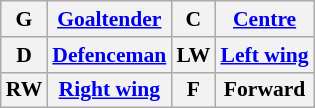<table class="wikitable" style="font-size:90%;">
<tr>
<th>G</th>
<th><a href='#'>Goaltender</a></th>
<th>C</th>
<th><a href='#'>Centre</a></th>
</tr>
<tr>
<th>D</th>
<th><a href='#'>Defenceman</a></th>
<th>LW</th>
<th><a href='#'>Left wing</a></th>
</tr>
<tr>
<th>RW</th>
<th><a href='#'>Right wing</a></th>
<th>F</th>
<th>Forward</th>
</tr>
</table>
